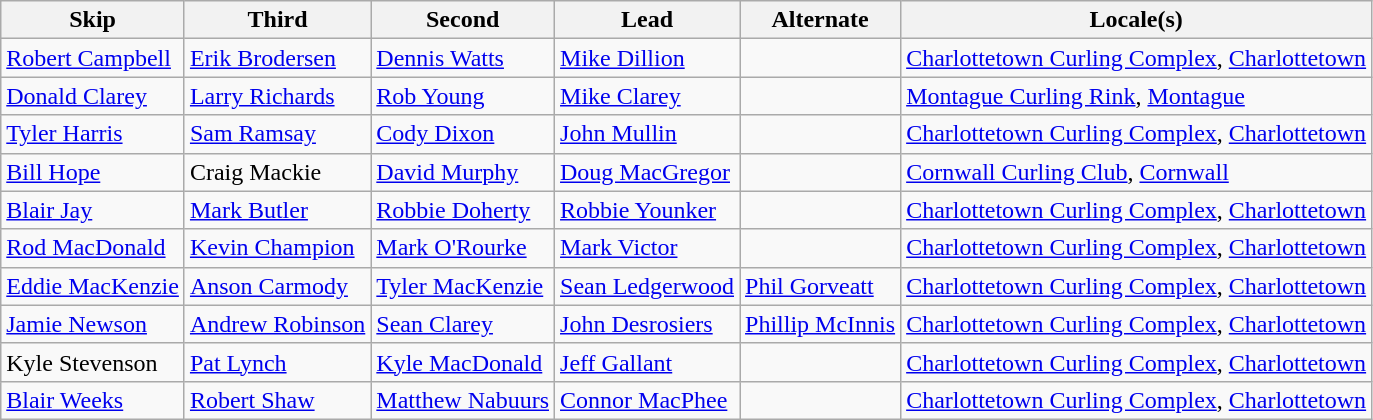<table class="wikitable">
<tr>
<th>Skip</th>
<th>Third</th>
<th>Second</th>
<th>Lead</th>
<th>Alternate</th>
<th>Locale(s)</th>
</tr>
<tr>
<td><a href='#'>Robert Campbell</a></td>
<td><a href='#'>Erik Brodersen</a></td>
<td><a href='#'>Dennis Watts</a></td>
<td><a href='#'>Mike Dillion</a></td>
<td></td>
<td><a href='#'>Charlottetown Curling Complex</a>, <a href='#'>Charlottetown</a></td>
</tr>
<tr>
<td><a href='#'>Donald Clarey</a></td>
<td><a href='#'>Larry Richards</a></td>
<td><a href='#'>Rob Young</a></td>
<td><a href='#'>Mike Clarey</a></td>
<td></td>
<td><a href='#'>Montague Curling Rink</a>, <a href='#'>Montague</a></td>
</tr>
<tr>
<td><a href='#'>Tyler Harris</a></td>
<td><a href='#'>Sam Ramsay</a></td>
<td><a href='#'>Cody Dixon</a></td>
<td><a href='#'>John Mullin</a></td>
<td></td>
<td><a href='#'>Charlottetown Curling Complex</a>, <a href='#'>Charlottetown</a></td>
</tr>
<tr>
<td><a href='#'>Bill Hope</a></td>
<td>Craig Mackie</td>
<td><a href='#'>David Murphy</a></td>
<td><a href='#'>Doug MacGregor</a></td>
<td></td>
<td><a href='#'>Cornwall Curling Club</a>, <a href='#'>Cornwall</a></td>
</tr>
<tr>
<td><a href='#'>Blair Jay</a></td>
<td><a href='#'>Mark Butler</a></td>
<td><a href='#'>Robbie Doherty</a></td>
<td><a href='#'>Robbie Younker</a></td>
<td></td>
<td><a href='#'>Charlottetown Curling Complex</a>, <a href='#'>Charlottetown</a></td>
</tr>
<tr>
<td><a href='#'>Rod MacDonald</a></td>
<td><a href='#'>Kevin Champion</a></td>
<td><a href='#'>Mark O'Rourke</a></td>
<td><a href='#'>Mark Victor</a></td>
<td></td>
<td><a href='#'>Charlottetown Curling Complex</a>, <a href='#'>Charlottetown</a></td>
</tr>
<tr>
<td><a href='#'>Eddie MacKenzie</a></td>
<td><a href='#'>Anson Carmody</a></td>
<td><a href='#'>Tyler MacKenzie</a></td>
<td><a href='#'>Sean Ledgerwood</a></td>
<td><a href='#'>Phil Gorveatt</a></td>
<td><a href='#'>Charlottetown Curling Complex</a>, <a href='#'>Charlottetown</a></td>
</tr>
<tr>
<td><a href='#'>Jamie Newson</a></td>
<td><a href='#'>Andrew Robinson</a></td>
<td><a href='#'>Sean Clarey</a></td>
<td><a href='#'>John Desrosiers</a></td>
<td><a href='#'>Phillip McInnis</a></td>
<td><a href='#'>Charlottetown Curling Complex</a>, <a href='#'>Charlottetown</a></td>
</tr>
<tr>
<td>Kyle Stevenson</td>
<td><a href='#'>Pat Lynch</a></td>
<td><a href='#'>Kyle MacDonald</a></td>
<td><a href='#'>Jeff Gallant</a></td>
<td></td>
<td><a href='#'>Charlottetown Curling Complex</a>, <a href='#'>Charlottetown</a></td>
</tr>
<tr>
<td><a href='#'>Blair Weeks</a></td>
<td><a href='#'>Robert Shaw</a></td>
<td><a href='#'>Matthew Nabuurs</a></td>
<td><a href='#'>Connor MacPhee</a></td>
<td></td>
<td><a href='#'>Charlottetown Curling Complex</a>, <a href='#'>Charlottetown</a></td>
</tr>
</table>
